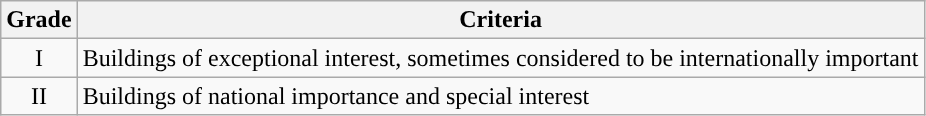<table class="wikitable">
<tr>
<th>Grade</th>
<th>Criteria</th>
</tr>
<tr>
<td align="center" >I</td>
<td>Buildings of exceptional interest, sometimes considered to be internationally important</td>
</tr>
<tr>
<td align="center" >II</td>
<td>Buildings of national importance and special interest</td>
</tr>
</table>
